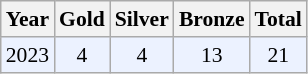<table class="sortable wikitable" style="font-size: 90%;">
<tr>
<th>Year</th>
<th>Gold</th>
<th>Silver</th>
<th>Bronze</th>
<th>Total</th>
</tr>
<tr style="background:#ECF2FF">
<td align="center">2023</td>
<td align="center">4</td>
<td align="center">4</td>
<td align="center">13</td>
<td align="center">21</td>
</tr>
</table>
